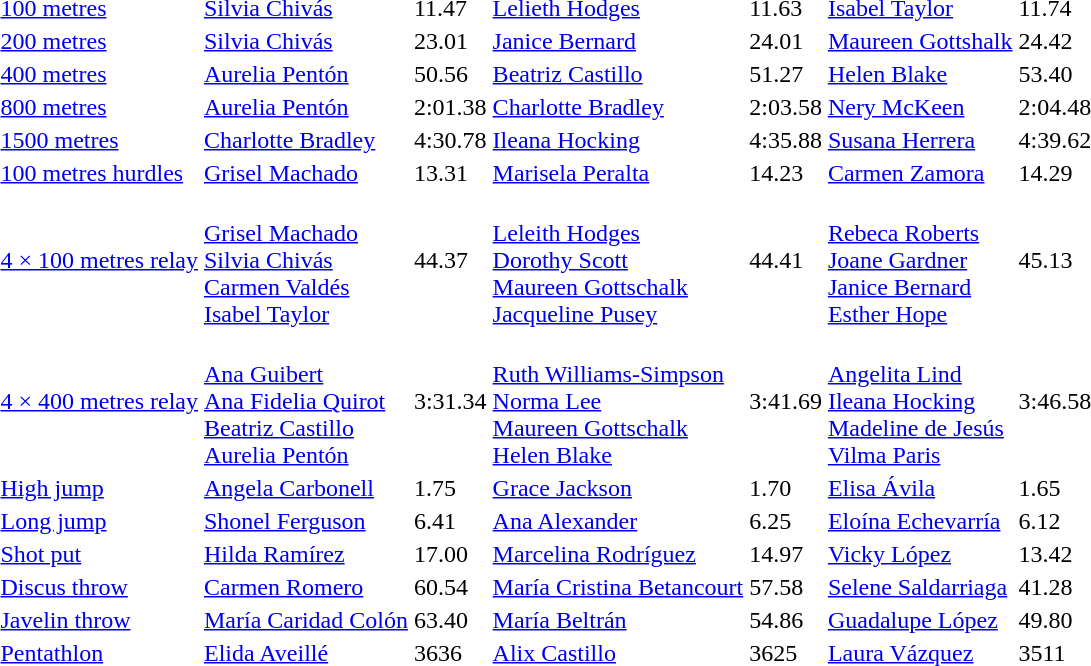<table>
<tr>
<td><a href='#'>100 metres</a></td>
<td><a href='#'>Silvia Chivás</a><br> </td>
<td>11.47</td>
<td><a href='#'>Lelieth Hodges</a><br> </td>
<td>11.63</td>
<td><a href='#'>Isabel Taylor</a><br> </td>
<td>11.74</td>
</tr>
<tr>
<td><a href='#'>200 metres</a></td>
<td><a href='#'>Silvia Chivás</a><br> </td>
<td>23.01 </td>
<td><a href='#'>Janice Bernard</a><br> </td>
<td>24.01</td>
<td><a href='#'>Maureen Gottshalk</a><br> </td>
<td>24.42</td>
</tr>
<tr>
<td><a href='#'>400 metres</a></td>
<td><a href='#'>Aurelia Pentón</a><br> </td>
<td>50.56 </td>
<td><a href='#'>Beatriz Castillo</a><br> </td>
<td>51.27</td>
<td><a href='#'>Helen Blake</a><br> </td>
<td>53.40</td>
</tr>
<tr>
<td><a href='#'>800 metres</a></td>
<td><a href='#'>Aurelia Pentón</a><br> </td>
<td>2:01.38 </td>
<td><a href='#'>Charlotte Bradley</a><br> </td>
<td>2:03.58</td>
<td><a href='#'>Nery McKeen</a><br> </td>
<td>2:04.48</td>
</tr>
<tr>
<td><a href='#'>1500 metres</a></td>
<td><a href='#'>Charlotte Bradley</a><br> </td>
<td>4:30.78 </td>
<td><a href='#'>Ileana Hocking</a><br> </td>
<td>4:35.88</td>
<td><a href='#'>Susana Herrera</a><br> </td>
<td>4:39.62</td>
</tr>
<tr>
<td><a href='#'>100 metres hurdles</a></td>
<td><a href='#'>Grisel Machado</a><br> </td>
<td>13.31 </td>
<td><a href='#'>Marisela Peralta</a><br> </td>
<td>14.23</td>
<td><a href='#'>Carmen Zamora</a><br> </td>
<td>14.29</td>
</tr>
<tr>
<td><a href='#'>4 × 100 metres relay</a></td>
<td><br><a href='#'>Grisel Machado</a><br><a href='#'>Silvia Chivás</a><br><a href='#'>Carmen Valdés</a><br><a href='#'>Isabel Taylor</a></td>
<td>44.37 </td>
<td><br><a href='#'>Leleith Hodges</a><br><a href='#'>Dorothy Scott</a><br><a href='#'>Maureen Gottschalk</a><br><a href='#'>Jacqueline Pusey</a></td>
<td>44.41</td>
<td><br><a href='#'>Rebeca Roberts</a><br><a href='#'>Joane Gardner</a><br><a href='#'>Janice Bernard</a><br><a href='#'>Esther Hope</a></td>
<td>45.13</td>
</tr>
<tr>
<td><a href='#'>4 × 400 metres relay</a></td>
<td><br><a href='#'>Ana Guibert</a><br><a href='#'>Ana Fidelia Quirot</a><br><a href='#'>Beatriz Castillo</a><br><a href='#'>Aurelia Pentón</a></td>
<td>3:31.34 </td>
<td><br><a href='#'>Ruth Williams-Simpson</a><br><a href='#'>Norma Lee</a><br><a href='#'>Maureen Gottschalk</a><br><a href='#'>Helen Blake</a></td>
<td>3:41.69</td>
<td><br><a href='#'>Angelita Lind</a><br><a href='#'>Ileana Hocking</a><br><a href='#'>Madeline de Jesús</a><br><a href='#'>Vilma Paris</a></td>
<td>3:46.58</td>
</tr>
<tr>
<td><a href='#'>High jump</a></td>
<td><a href='#'>Angela Carbonell</a><br> </td>
<td>1.75 </td>
<td><a href='#'>Grace Jackson</a><br> </td>
<td>1.70</td>
<td><a href='#'>Elisa Ávila</a><br> </td>
<td>1.65</td>
</tr>
<tr>
<td><a href='#'>Long jump</a></td>
<td><a href='#'>Shonel Ferguson</a><br> </td>
<td>6.41</td>
<td><a href='#'>Ana Alexander</a><br> </td>
<td>6.25</td>
<td><a href='#'>Eloína Echevarría</a><br> </td>
<td>6.12</td>
</tr>
<tr>
<td><a href='#'>Shot put</a></td>
<td><a href='#'>Hilda Ramírez</a><br> </td>
<td>17.00 </td>
<td><a href='#'>Marcelina Rodríguez</a><br> </td>
<td>14.97</td>
<td><a href='#'>Vicky López</a><br> </td>
<td>13.42</td>
</tr>
<tr>
<td><a href='#'>Discus throw</a></td>
<td><a href='#'>Carmen Romero</a><br> </td>
<td>60.54 </td>
<td><a href='#'>María Cristina Betancourt</a><br> </td>
<td>57.58</td>
<td><a href='#'>Selene Saldarriaga</a><br> </td>
<td>41.28</td>
</tr>
<tr>
<td><a href='#'>Javelin throw</a></td>
<td><a href='#'>María Caridad Colón</a><br> </td>
<td>63.40 </td>
<td><a href='#'>María Beltrán</a><br> </td>
<td>54.86</td>
<td><a href='#'>Guadalupe López</a><br> </td>
<td>49.80</td>
</tr>
<tr>
<td><a href='#'>Pentathlon</a></td>
<td><a href='#'>Elida Aveillé</a><br> </td>
<td>3636</td>
<td><a href='#'>Alix Castillo</a><br> </td>
<td>3625</td>
<td><a href='#'>Laura Vázquez</a><br> </td>
<td>3511</td>
</tr>
</table>
